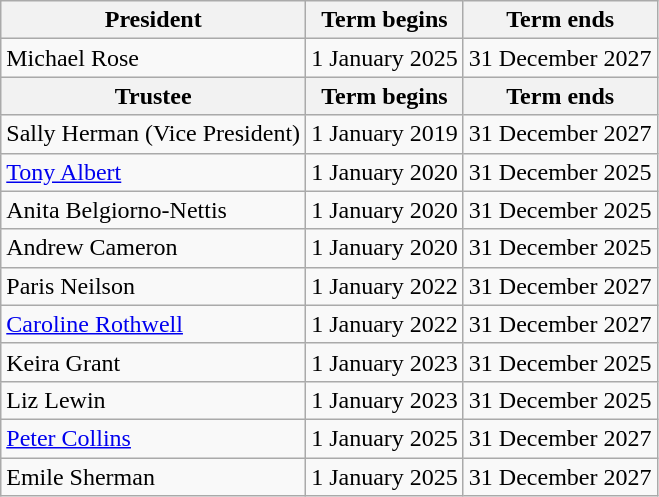<table class="wikitable">
<tr>
<th>President</th>
<th>Term begins</th>
<th>Term ends</th>
</tr>
<tr>
<td>Michael Rose </td>
<td>1 January 2025</td>
<td>31 December 2027</td>
</tr>
<tr>
<th>Trustee</th>
<th>Term begins</th>
<th>Term ends</th>
</tr>
<tr>
<td>Sally Herman (Vice President)</td>
<td>1 January 2019</td>
<td>31 December 2027</td>
</tr>
<tr>
<td><a href='#'>Tony Albert</a></td>
<td>1 January 2020</td>
<td>31 December 2025</td>
</tr>
<tr>
<td>Anita Belgiorno-Nettis </td>
<td>1 January 2020</td>
<td>31 December 2025</td>
</tr>
<tr>
<td>Andrew Cameron </td>
<td>1 January 2020</td>
<td>31 December 2025</td>
</tr>
<tr>
<td>Paris Neilson</td>
<td>1 January 2022</td>
<td>31 December 2027</td>
</tr>
<tr>
<td><a href='#'>Caroline Rothwell</a></td>
<td>1 January 2022</td>
<td>31 December 2027</td>
</tr>
<tr>
<td>Keira Grant</td>
<td>1 January 2023</td>
<td>31 December 2025</td>
</tr>
<tr>
<td>Liz Lewin</td>
<td>1 January 2023</td>
<td>31 December 2025</td>
</tr>
<tr>
<td><a href='#'>Peter Collins</a> </td>
<td>1 January 2025</td>
<td>31 December 2027</td>
</tr>
<tr>
<td>Emile Sherman</td>
<td>1 January 2025</td>
<td>31 December 2027</td>
</tr>
</table>
